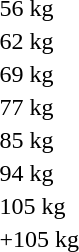<table>
<tr>
<td>56 kg<br></td>
<td></td>
<td></td>
<td></td>
</tr>
<tr>
<td>62 kg<br></td>
<td></td>
<td></td>
<td></td>
</tr>
<tr>
<td>69 kg<br></td>
<td></td>
<td></td>
<td></td>
</tr>
<tr>
<td>77 kg<br></td>
<td></td>
<td></td>
<td></td>
</tr>
<tr>
<td>85 kg<br></td>
<td></td>
<td></td>
<td></td>
</tr>
<tr>
<td>94 kg<br></td>
<td></td>
<td></td>
<td></td>
</tr>
<tr>
<td>105 kg<br></td>
<td></td>
<td></td>
<td></td>
</tr>
<tr>
<td>+105 kg<br></td>
<td></td>
<td></td>
<td></td>
</tr>
</table>
